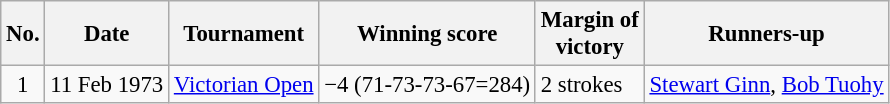<table class="wikitable" style="font-size:95%;">
<tr>
<th>No.</th>
<th>Date</th>
<th>Tournament</th>
<th>Winning score</th>
<th>Margin of<br>victory</th>
<th>Runners-up</th>
</tr>
<tr>
<td align=center>1</td>
<td align=right>11 Feb 1973</td>
<td><a href='#'>Victorian Open</a></td>
<td>−4 (71-73-73-67=284)</td>
<td>2 strokes</td>
<td> <a href='#'>Stewart Ginn</a>,  <a href='#'>Bob Tuohy</a></td>
</tr>
</table>
